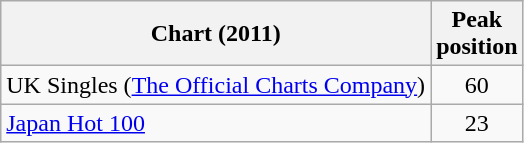<table class="wikitable sortable">
<tr>
<th>Chart (2011)</th>
<th>Peak<br>position</th>
</tr>
<tr>
<td>UK Singles (<a href='#'>The Official Charts Company</a>)</td>
<td align="center">60</td>
</tr>
<tr>
<td><a href='#'>Japan Hot 100</a></td>
<td align="center">23</td>
</tr>
</table>
